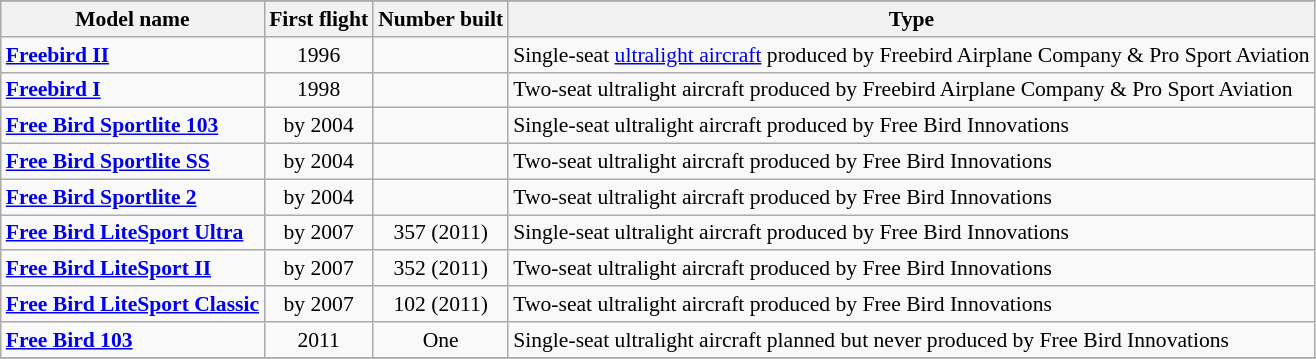<table class="wikitable" align=center style="font-size:90%;">
<tr>
</tr>
<tr style="background:#efefef;">
<th>Model name</th>
<th>First flight</th>
<th>Number built</th>
<th>Type</th>
</tr>
<tr>
<td align=left><strong><a href='#'>Freebird II</a></strong></td>
<td align=center>1996</td>
<td align=center></td>
<td align=left>Single-seat <a href='#'>ultralight aircraft</a> produced by Freebird Airplane Company & Pro Sport Aviation</td>
</tr>
<tr>
<td align=left><strong><a href='#'>Freebird I</a></strong></td>
<td align=center>1998</td>
<td align=center></td>
<td align=left>Two-seat ultralight aircraft produced by Freebird Airplane Company & Pro Sport Aviation</td>
</tr>
<tr>
<td align=left><strong><a href='#'>Free Bird Sportlite 103</a></strong></td>
<td align=center>by 2004</td>
<td align=center></td>
<td align=left>Single-seat ultralight aircraft produced by Free Bird Innovations</td>
</tr>
<tr>
<td align=left><strong><a href='#'>Free Bird Sportlite SS</a></strong></td>
<td align=center>by 2004</td>
<td align=center></td>
<td align=left>Two-seat ultralight aircraft produced by Free Bird Innovations</td>
</tr>
<tr>
<td align=left><strong><a href='#'>Free Bird Sportlite 2</a></strong></td>
<td align=center>by 2004</td>
<td align=center></td>
<td align=left>Two-seat ultralight aircraft produced by Free Bird Innovations</td>
</tr>
<tr>
<td align=left><strong><a href='#'>Free Bird LiteSport Ultra</a></strong></td>
<td align=center>by 2007</td>
<td align=center>357 (2011)</td>
<td align=left>Single-seat ultralight aircraft produced by Free Bird Innovations</td>
</tr>
<tr>
<td align=left><strong><a href='#'>Free Bird LiteSport II</a></strong></td>
<td align=center>by 2007</td>
<td align=center>352 (2011)</td>
<td align=left>Two-seat ultralight aircraft produced by Free Bird Innovations</td>
</tr>
<tr>
<td align=left><strong><a href='#'>Free Bird LiteSport Classic</a></strong></td>
<td align=center>by 2007</td>
<td align=center>102 (2011)</td>
<td align=left>Two-seat ultralight aircraft produced by Free Bird Innovations</td>
</tr>
<tr>
<td align=left><strong><a href='#'>Free Bird 103</a></strong></td>
<td align=center>2011</td>
<td align=center>One</td>
<td align=left>Single-seat ultralight aircraft planned but never produced by Free Bird Innovations</td>
</tr>
<tr>
</tr>
</table>
